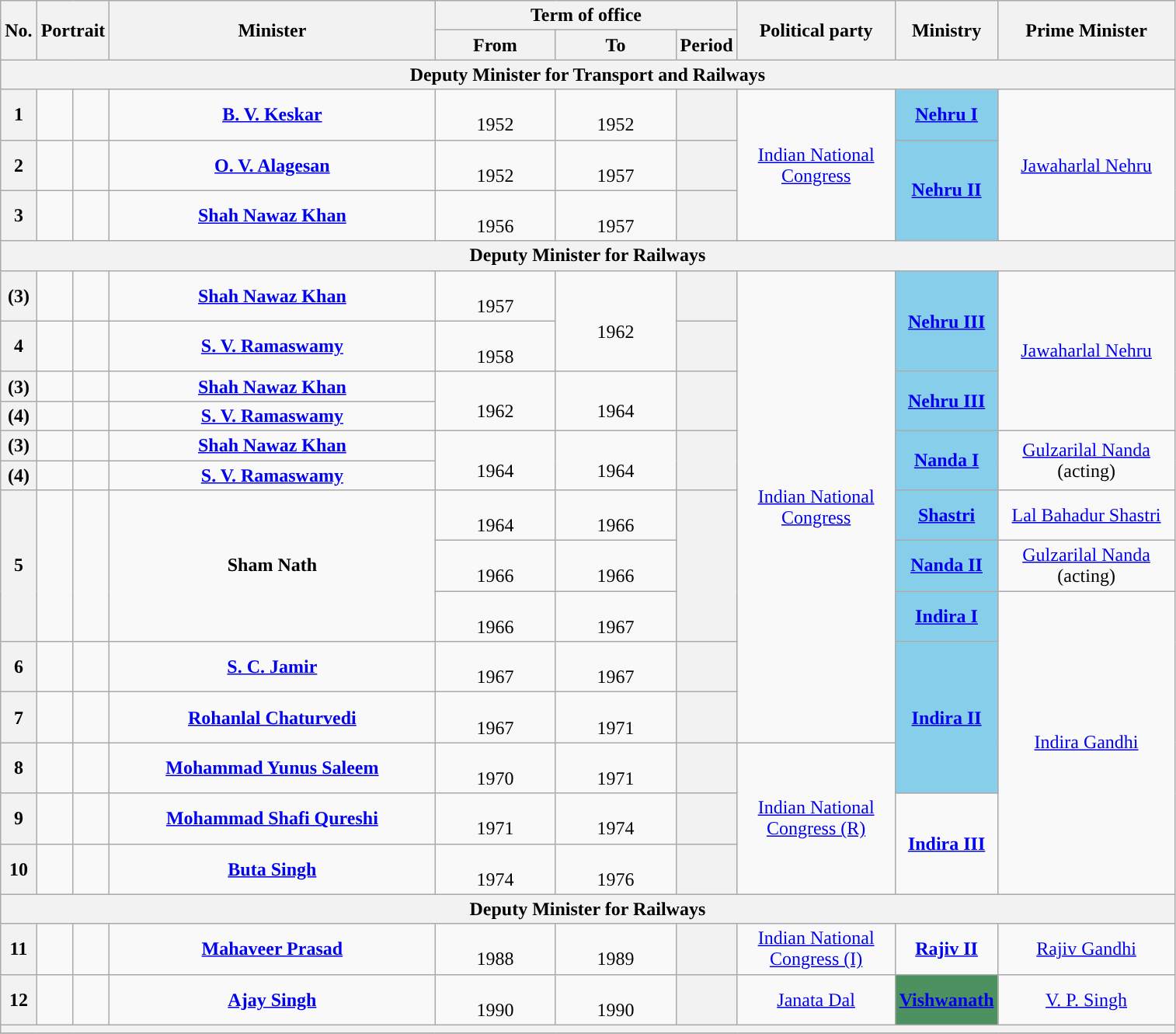<table class="wikitable" style="text-align:center">
<tr>
<th rowspan="2">No.</th>
<th rowspan="2" colspan="2">Portrait</th>
<th rowspan="2" style="width:17em">Minister<br></th>
<th colspan="3">Term of office</th>
<th rowspan="2" style="width:8em">Political party</th>
<th rowspan="2">Ministry</th>
<th rowspan="2" style="width:9em">Prime Minister</th>
</tr>
<tr>
<th style="width:6em">From</th>
<th style="width:6em">To</th>
<th>Period</th>
</tr>
<tr>
<th colspan="10">Deputy Minister for Transport and Railways</th>
</tr>
<tr>
<th>1</th>
<td></td>
<td></td>
<td><strong><a href='#'>B. V. Keskar</a></strong><br></td>
<td><br>1952</td>
<td><br>1952</td>
<th></th>
<td rowspan="3"><a href='#'>Indian National Congress</a></td>
<td bgcolor="#87CEEB"><strong><a href='#'>Nehru I</a></strong></td>
<td rowspan="3"><a href='#'>Jawaharlal Nehru</a></td>
</tr>
<tr>
<th>2</th>
<td></td>
<td></td>
<td><strong><a href='#'>O. V. Alagesan</a></strong><br></td>
<td><br>1952</td>
<td><br>1957</td>
<th></th>
<td rowspan="2" bgcolor="#87CEEB"><strong><a href='#'>Nehru II</a></strong></td>
</tr>
<tr>
<th>3</th>
<td></td>
<td></td>
<td><strong><a href='#'>Shah Nawaz Khan</a></strong><br></td>
<td><br>1956</td>
<td><br>1957</td>
<th></th>
</tr>
<tr>
<th colspan="10">Deputy Minister for Railways</th>
</tr>
<tr>
<th>(3)</th>
<td></td>
<td></td>
<td><strong><a href='#'>Shah Nawaz Khan</a></strong><br></td>
<td><br>1957</td>
<td rowspan="2"><br>1962</td>
<th></th>
<td rowspan="11"><a href='#'>Indian National Congress</a></td>
<td rowspan="2" bgcolor="#87CEEB"><strong><a href='#'>Nehru III</a></strong></td>
<td rowspan="4"><a href='#'>Jawaharlal Nehru</a></td>
</tr>
<tr>
<th>4</th>
<td></td>
<td></td>
<td><strong><a href='#'>S. V. Ramaswamy</a></strong><br></td>
<td><br>1958</td>
<th></th>
</tr>
<tr>
<th>(3)</th>
<td></td>
<td></td>
<td><strong><a href='#'>Shah Nawaz Khan</a></strong><br></td>
<td rowspan="2"><br>1962</td>
<td rowspan="2"><br>1964</td>
<th rowspan="2"></th>
<td rowspan="2" bgcolor="#87CEEB"><strong><a href='#'>Nehru III</a></strong></td>
</tr>
<tr>
<th>(4)</th>
<td></td>
<td></td>
<td><strong><a href='#'>S. V. Ramaswamy</a></strong><br></td>
</tr>
<tr>
<th>(3)</th>
<td></td>
<td></td>
<td><strong><a href='#'>Shah Nawaz Khan</a></strong><br></td>
<td rowspan="2"><br>1964</td>
<td rowspan="2"><br>1964</td>
<th rowspan="2"></th>
<td rowspan="2" bgcolor="#87CEEB"><strong><a href='#'>Nanda I</a></strong></td>
<td rowspan="2"><a href='#'>Gulzarilal Nanda</a><br>(acting)</td>
</tr>
<tr>
<th>(4)</th>
<td></td>
<td></td>
<td><strong><a href='#'>S. V. Ramaswamy</a></strong><br></td>
</tr>
<tr>
<th rowspan="3">5</th>
<td rowspan="3"></td>
<td rowspan="3"></td>
<td rowspan="3"><strong>Sham Nath</strong><br></td>
<td><br>1964</td>
<td><br>1966</td>
<th rowspan="3"></th>
<td bgcolor="#87CEEB"><strong><a href='#'>Shastri</a></strong></td>
<td><a href='#'>Lal Bahadur Shastri</a></td>
</tr>
<tr>
<td><br>1966</td>
<td><br>1966</td>
<td bgcolor="#87CEEB"><strong><a href='#'>Nanda II</a></strong></td>
<td><a href='#'>Gulzarilal Nanda</a><br>(acting)</td>
</tr>
<tr>
<td><br>1966</td>
<td><br>1967</td>
<td bgcolor="#87CEEB"><strong><a href='#'>Indira I</a></strong></td>
<td rowspan="6"><a href='#'>Indira Gandhi</a></td>
</tr>
<tr>
<th>6</th>
<td></td>
<td></td>
<td><strong><a href='#'>S. C. Jamir</a></strong><br></td>
<td><br>1967</td>
<td><br>1967</td>
<th></th>
<td rowspan="3" bgcolor="#87CEEB"><strong><a href='#'>Indira II</a></strong></td>
</tr>
<tr>
<th>7</th>
<td></td>
<td></td>
<td><strong><a href='#'>Rohanlal Chaturvedi</a></strong><br></td>
<td><br>1967</td>
<td><br>1971</td>
<th></th>
</tr>
<tr>
<th>8</th>
<td></td>
<td></td>
<td><strong><a href='#'>Mohammad Yunus Saleem</a></strong><br></td>
<td><br>1970</td>
<td><br>1971</td>
<th></th>
<td rowspan="3"><a href='#'>Indian National Congress (R)</a></td>
</tr>
<tr>
<th>9</th>
<td></td>
<td></td>
<td><strong><a href='#'>Mohammad Shafi Qureshi</a></strong><br></td>
<td><br>1971</td>
<td><br>1974</td>
<th></th>
<td rowspan="2"><strong><a href='#'>Indira III</a></strong></td>
</tr>
<tr>
<th>10</th>
<td></td>
<td></td>
<td><strong><a href='#'>Buta Singh</a></strong><br></td>
<td><br>1974</td>
<td><br>1976</td>
<th></th>
</tr>
<tr>
<th colspan="10">Deputy Minister for Railways</th>
</tr>
<tr>
<th>11</th>
<td></td>
<td></td>
<td><strong><a href='#'>Mahaveer Prasad</a></strong><br></td>
<td><br>1988</td>
<td><br>1989</td>
<th></th>
<td><a href='#'>Indian National Congress (I)</a></td>
<td><strong><a href='#'>Rajiv II</a></strong></td>
<td><a href='#'>Rajiv Gandhi</a></td>
</tr>
<tr>
<th>12</th>
<td></td>
<td></td>
<td><strong><a href='#'>Ajay Singh</a></strong><br></td>
<td><br>1990</td>
<td><br>1990</td>
<th></th>
<td><a href='#'>Janata Dal</a></td>
<td style="background:#4C915F"><strong><a href='#'>Vishwanath</a></strong></td>
<td><a href='#'>V. P. Singh</a></td>
</tr>
<tr>
<th colspan="10"></th>
</tr>
<tr>
</tr>
</table>
